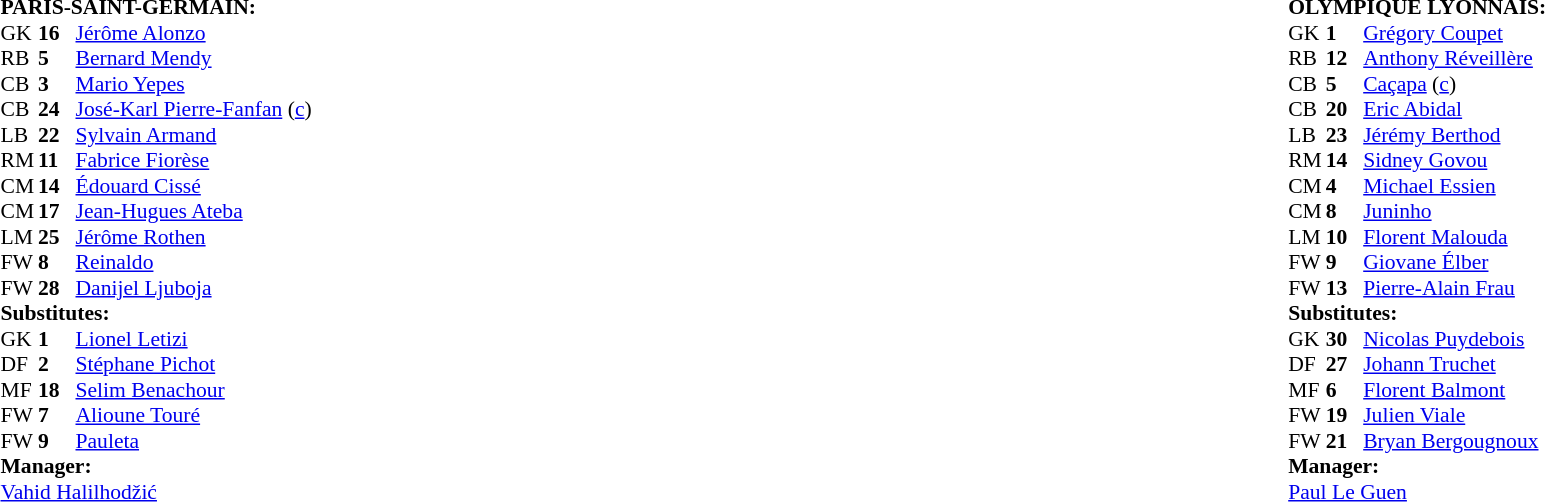<table width="100%">
<tr>
<td valign="top" width="50%"><br><table style="font-size: 90%" cellspacing="0" cellpadding="0">
<tr>
<td colspan="4"><strong>PARIS-SAINT-GERMAIN:</strong></td>
</tr>
<tr>
<th width=25></th>
<th width=25></th>
</tr>
<tr>
<td>GK</td>
<td><strong>16</strong></td>
<td> <a href='#'>Jérôme Alonzo</a></td>
</tr>
<tr>
<td>RB</td>
<td><strong>5</strong></td>
<td> <a href='#'>Bernard Mendy</a></td>
</tr>
<tr>
<td>CB</td>
<td><strong>3</strong></td>
<td> <a href='#'>Mario Yepes</a></td>
</tr>
<tr>
<td>CB</td>
<td><strong>24</strong></td>
<td> <a href='#'>José-Karl Pierre-Fanfan</a> (<a href='#'>c</a>)</td>
</tr>
<tr>
<td>LB</td>
<td><strong>22</strong></td>
<td> <a href='#'>Sylvain Armand</a></td>
</tr>
<tr>
<td>RM</td>
<td><strong>11</strong></td>
<td> <a href='#'>Fabrice Fiorèse</a></td>
<td></td>
</tr>
<tr>
<td>CM</td>
<td><strong>14</strong></td>
<td> <a href='#'>Édouard Cissé</a></td>
</tr>
<tr>
<td>CM</td>
<td><strong>17</strong></td>
<td> <a href='#'>Jean-Hugues Ateba</a></td>
</tr>
<tr>
<td>LM</td>
<td><strong>25</strong></td>
<td> <a href='#'>Jérôme Rothen</a></td>
</tr>
<tr>
<td>FW</td>
<td><strong>8</strong></td>
<td> <a href='#'>Reinaldo</a></td>
<td></td>
</tr>
<tr>
<td>FW</td>
<td><strong>28</strong></td>
<td> <a href='#'>Danijel Ljuboja</a></td>
<td></td>
</tr>
<tr>
<td colspan=3><strong>Substitutes:</strong></td>
</tr>
<tr>
<td>GK</td>
<td><strong>1</strong></td>
<td> <a href='#'>Lionel Letizi</a></td>
</tr>
<tr>
<td>DF</td>
<td><strong>2</strong></td>
<td> <a href='#'>Stéphane Pichot</a></td>
</tr>
<tr>
<td>MF</td>
<td><strong>18</strong></td>
<td> <a href='#'>Selim Benachour</a></td>
<td></td>
<td></td>
</tr>
<tr>
<td>FW</td>
<td><strong>7</strong></td>
<td> <a href='#'>Alioune Touré</a></td>
<td></td>
<td></td>
</tr>
<tr>
<td>FW</td>
<td><strong>9</strong></td>
<td> <a href='#'>Pauleta</a></td>
<td></td>
<td></td>
</tr>
<tr>
<td colspan=3><strong>Manager:</strong></td>
</tr>
<tr>
<td colspan=4> <a href='#'>Vahid Halilhodžić</a></td>
</tr>
<tr>
</tr>
</table>
</td>
<td valign="top" width="50%"><br><table style="font-size: 90%" cellspacing="0" cellpadding="0" align=center>
<tr>
<td colspan="4"><strong>OLYMPIQUE LYONNAIS:</strong></td>
</tr>
<tr>
<th width=25></th>
<th width=25></th>
</tr>
<tr>
<td>GK</td>
<td><strong>1</strong></td>
<td> <a href='#'>Grégory Coupet</a></td>
</tr>
<tr>
<td>RB</td>
<td><strong>12</strong></td>
<td> <a href='#'>Anthony Réveillère</a></td>
</tr>
<tr>
<td>CB</td>
<td><strong>5</strong></td>
<td> <a href='#'>Caçapa</a> (<a href='#'>c</a>)</td>
</tr>
<tr>
<td>CB</td>
<td><strong>20</strong></td>
<td> <a href='#'>Eric Abidal</a></td>
</tr>
<tr>
<td>LB</td>
<td><strong>23</strong></td>
<td> <a href='#'>Jérémy Berthod</a></td>
</tr>
<tr>
<td>RM</td>
<td><strong>14</strong></td>
<td> <a href='#'>Sidney Govou</a></td>
<td></td>
</tr>
<tr>
<td>CM</td>
<td><strong>4</strong></td>
<td> <a href='#'>Michael Essien</a></td>
</tr>
<tr>
<td>CM</td>
<td><strong>8</strong></td>
<td> <a href='#'>Juninho</a></td>
</tr>
<tr>
<td>LM</td>
<td><strong>10</strong></td>
<td> <a href='#'>Florent Malouda</a></td>
</tr>
<tr>
<td>FW</td>
<td><strong>9</strong></td>
<td> <a href='#'>Giovane Élber</a></td>
<td></td>
</tr>
<tr>
<td>FW</td>
<td><strong>13</strong></td>
<td> <a href='#'>Pierre-Alain Frau</a></td>
<td></td>
</tr>
<tr>
<td colspan=3><strong>Substitutes:</strong></td>
</tr>
<tr>
<td>GK</td>
<td><strong>30</strong></td>
<td> <a href='#'>Nicolas Puydebois</a></td>
</tr>
<tr>
<td>DF</td>
<td><strong>27</strong></td>
<td> <a href='#'>Johann Truchet</a></td>
</tr>
<tr>
<td>MF</td>
<td><strong>6</strong></td>
<td> <a href='#'>Florent Balmont</a></td>
<td></td>
<td></td>
</tr>
<tr>
<td>FW</td>
<td><strong>19</strong></td>
<td> <a href='#'>Julien Viale</a></td>
<td></td>
<td></td>
</tr>
<tr>
<td>FW</td>
<td><strong>21</strong></td>
<td> <a href='#'>Bryan Bergougnoux</a></td>
<td></td>
<td></td>
</tr>
<tr>
<td colspan=3><strong>Manager:</strong></td>
</tr>
<tr>
<td colspan=4> <a href='#'>Paul Le Guen</a></td>
</tr>
</table>
</td>
</tr>
</table>
